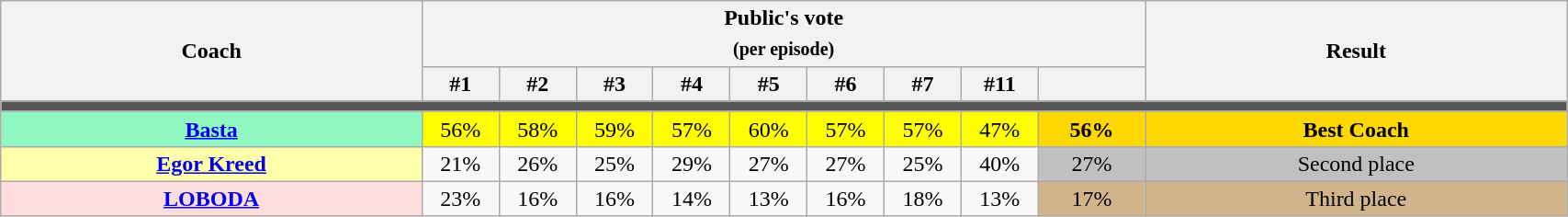<table class="wikitable sortable" style="text-align:center; width:90%;">
<tr>
<th rowspan=2 style="width:10%;">Coach</th>
<th colspan=9 style="width:10%;">Public's vote<br><sub>(per episode)</sub></th>
<th rowspan=2 style="width:10%;">Result</th>
</tr>
<tr>
<th style="width:1%;">#1</th>
<th style="width:1%;">#2</th>
<th style="width:1%;">#3</th>
<th style="width:1%;">#4</th>
<th style="width:1%;">#5</th>
<th style="width:1%;">#6</th>
<th style="width:1%;">#7</th>
<th style="width:1%;">#11</th>
<th style="width:2%;"></th>
</tr>
<tr>
<td colspan="16" style="background:#555;"></td>
</tr>
<tr>
<th style="background:#8ff7c0;"><a href='#'>Basta</a></th>
<td style="background:yellow;">56%</td>
<td style="background:yellow;">58%</td>
<td style="background:yellow;">59%</td>
<td style="background:yellow;">57%</td>
<td style="background:yellow;">60%</td>
<td style="background:yellow;">57%</td>
<td style="background:yellow;">57%</td>
<td style="background:yellow;">47%</td>
<td style="background:gold;"><strong>56%</strong></td>
<td style="background:gold;"><strong>Best Coach</strong></td>
</tr>
<tr>
<th style="background:#ffffaa;"><a href='#'>Egor Kreed</a></th>
<td>21%</td>
<td>26%</td>
<td>25%</td>
<td>29%</td>
<td>27%</td>
<td>27%</td>
<td>25%</td>
<td>40%</td>
<td style="background:silver;">27%</td>
<td style="background:silver;">Second place</td>
</tr>
<tr>
<th style="background:#ffdddd;"><a href='#'>LOBODA</a></th>
<td>23%</td>
<td>16%</td>
<td>16%</td>
<td>14%</td>
<td>13%</td>
<td>16%</td>
<td>18%</td>
<td>13%</td>
<td style="background:tan;">17%</td>
<td style="background:tan;">Third place</td>
</tr>
</table>
